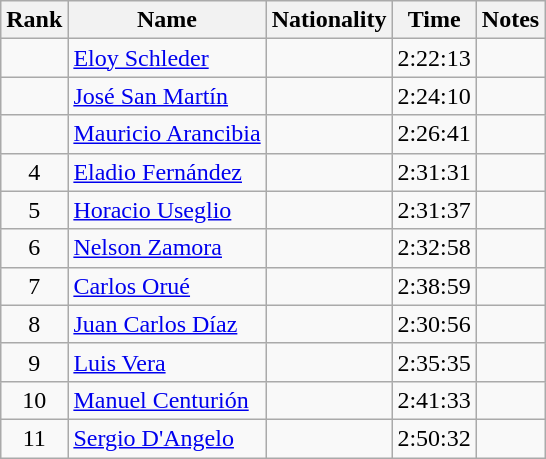<table class="wikitable sortable" style="text-align:center">
<tr>
<th>Rank</th>
<th>Name</th>
<th>Nationality</th>
<th>Time</th>
<th>Notes</th>
</tr>
<tr>
<td></td>
<td align=left><a href='#'>Eloy Schleder</a></td>
<td align=left></td>
<td>2:22:13</td>
<td></td>
</tr>
<tr>
<td></td>
<td align=left><a href='#'>José San Martín</a></td>
<td align=left></td>
<td>2:24:10</td>
<td></td>
</tr>
<tr>
<td></td>
<td align=left><a href='#'>Mauricio Arancibia</a></td>
<td align=left></td>
<td>2:26:41</td>
<td></td>
</tr>
<tr>
<td>4</td>
<td align=left><a href='#'>Eladio Fernández</a></td>
<td align=left></td>
<td>2:31:31</td>
<td></td>
</tr>
<tr>
<td>5</td>
<td align=left><a href='#'>Horacio Useglio</a></td>
<td align=left></td>
<td>2:31:37</td>
<td></td>
</tr>
<tr>
<td>6</td>
<td align=left><a href='#'>Nelson Zamora</a></td>
<td align=left></td>
<td>2:32:58</td>
<td></td>
</tr>
<tr>
<td>7</td>
<td align=left><a href='#'>Carlos Orué</a></td>
<td align=left></td>
<td>2:38:59</td>
<td></td>
</tr>
<tr>
<td>8</td>
<td align=left><a href='#'>Juan Carlos Díaz</a></td>
<td align=left></td>
<td>2:30:56</td>
<td></td>
</tr>
<tr>
<td>9</td>
<td align=left><a href='#'>Luis Vera</a></td>
<td align=left></td>
<td>2:35:35</td>
<td></td>
</tr>
<tr>
<td>10</td>
<td align=left><a href='#'>Manuel Centurión</a></td>
<td align=left></td>
<td>2:41:33</td>
<td></td>
</tr>
<tr>
<td>11</td>
<td align=left><a href='#'>Sergio D'Angelo</a></td>
<td align=left></td>
<td>2:50:32</td>
<td></td>
</tr>
</table>
